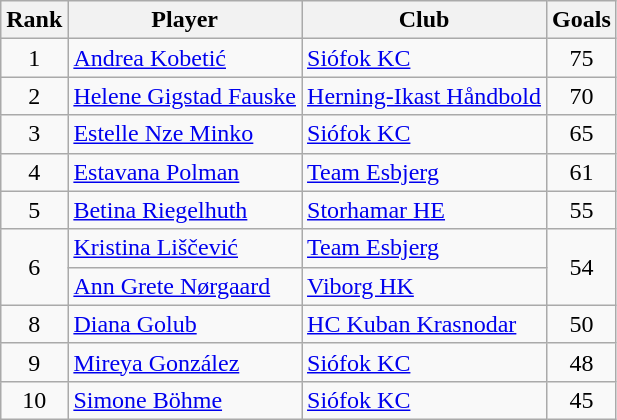<table class="wikitable sortable" style="text-align:center">
<tr>
<th>Rank</th>
<th>Player</th>
<th>Club</th>
<th>Goals</th>
</tr>
<tr>
<td>1</td>
<td align="left"> <a href='#'>Andrea Kobetić</a></td>
<td align="left"> <a href='#'>Siófok KC</a></td>
<td>75</td>
</tr>
<tr>
<td>2</td>
<td align="left"> <a href='#'>Helene Gigstad Fauske</a></td>
<td align="left"> <a href='#'>Herning-Ikast Håndbold</a></td>
<td>70</td>
</tr>
<tr>
<td>3</td>
<td align="left"> <a href='#'>Estelle Nze Minko</a></td>
<td align="left"> <a href='#'>Siófok KC</a></td>
<td>65</td>
</tr>
<tr>
<td>4</td>
<td align="left"> <a href='#'>Estavana Polman</a></td>
<td align="left"> <a href='#'>Team Esbjerg</a></td>
<td>61</td>
</tr>
<tr>
<td>5</td>
<td align="left"> <a href='#'>Betina Riegelhuth</a></td>
<td align="left"> <a href='#'>Storhamar HE</a></td>
<td>55</td>
</tr>
<tr>
<td rowspan=2>6</td>
<td align="left"> <a href='#'>Kristina Liščević</a></td>
<td align="left"> <a href='#'>Team Esbjerg</a></td>
<td rowspan=2>54</td>
</tr>
<tr>
<td align="left"> <a href='#'>Ann Grete Nørgaard</a></td>
<td align="left"> <a href='#'>Viborg HK</a></td>
</tr>
<tr>
<td>8</td>
<td align="left"> <a href='#'>Diana Golub</a></td>
<td align="left"> <a href='#'>HC Kuban Krasnodar</a></td>
<td>50</td>
</tr>
<tr>
<td>9</td>
<td align="left"> <a href='#'>Mireya González</a></td>
<td align="left"> <a href='#'>Siófok KC</a></td>
<td>48</td>
</tr>
<tr>
<td>10</td>
<td align="left"> <a href='#'>Simone Böhme</a></td>
<td align="left"> <a href='#'>Siófok KC</a></td>
<td>45</td>
</tr>
</table>
